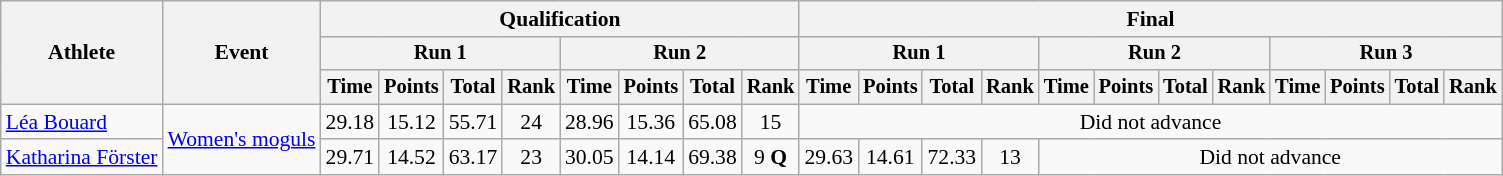<table class="wikitable" style="font-size:90%">
<tr>
<th rowspan=3>Athlete</th>
<th rowspan=3>Event</th>
<th colspan=8>Qualification</th>
<th colspan=12>Final</th>
</tr>
<tr style="font-size:95%">
<th colspan=4>Run 1</th>
<th colspan=4>Run 2</th>
<th colspan=4>Run 1</th>
<th colspan=4>Run 2</th>
<th colspan=4>Run 3</th>
</tr>
<tr style="font-size:95%">
<th>Time</th>
<th>Points</th>
<th>Total</th>
<th>Rank</th>
<th>Time</th>
<th>Points</th>
<th>Total</th>
<th>Rank</th>
<th>Time</th>
<th>Points</th>
<th>Total</th>
<th>Rank</th>
<th>Time</th>
<th>Points</th>
<th>Total</th>
<th>Rank</th>
<th>Time</th>
<th>Points</th>
<th>Total</th>
<th>Rank</th>
</tr>
<tr align=center>
<td align=left><a href='#'>Léa Bouard</a></td>
<td rowspan="2"><a href='#'>Women's moguls</a></td>
<td>29.18</td>
<td>15.12</td>
<td>55.71</td>
<td>24</td>
<td>28.96</td>
<td>15.36</td>
<td>65.08</td>
<td>15</td>
<td colspan=12>Did not advance</td>
</tr>
<tr align=center>
<td align=left><a href='#'>Katharina Förster</a></td>
<td>29.71</td>
<td>14.52</td>
<td>63.17</td>
<td>23</td>
<td>30.05</td>
<td>14.14</td>
<td>69.38</td>
<td>9 <strong>Q</strong></td>
<td>29.63</td>
<td>14.61</td>
<td>72.33</td>
<td>13</td>
<td colspan=8>Did not advance</td>
</tr>
</table>
